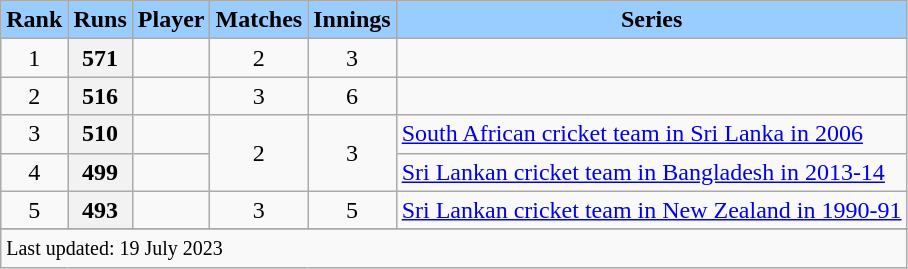<table class="wikitable plainrowheaders sortable">
<tr>
<th scope=col style="background:#9cf;">Rank</th>
<th scope=col style="background:#9cf;">Runs</th>
<th scope=col style="background:#9cf;">Player</th>
<th scope=col style="background:#9cf;">Matches</th>
<th scope=col style="background:#9cf;">Innings</th>
<th scope=col style="background:#9cf;">Series</th>
</tr>
<tr>
<td style="text-align:center">1</td>
<th>571</th>
<td></td>
<td style="text-align:center">2</td>
<td style="text-align:center">3</td>
<td></td>
</tr>
<tr>
<td style="text-align:center">2</td>
<th>516</th>
<td></td>
<td style="text-align:center">3</td>
<td style="text-align:center">6</td>
<td></td>
</tr>
<tr>
<td style="text-align:center">3</td>
<th>510</th>
<td></td>
<td style="text-align:center" rowspan=2>2</td>
<td style="text-align:center" rowspan=2>3</td>
<td><a href='#'>South African cricket team in Sri Lanka in 2006</a></td>
</tr>
<tr>
<td style="text-align:center">4</td>
<th>499</th>
<td></td>
<td><a href='#'>Sri Lankan cricket team in Bangladesh in 2013-14</a></td>
</tr>
<tr>
<td style="text-align:center">5</td>
<th>493</th>
<td></td>
<td style="text-align:center">3</td>
<td style="text-align:center">5</td>
<td><a href='#'>Sri Lankan cricket team in New Zealand in 1990-91</a></td>
</tr>
<tr>
</tr>
<tr class=sortbottom>
<td colspan=8><small>Last updated: 19 July 2023</small></td>
</tr>
</table>
